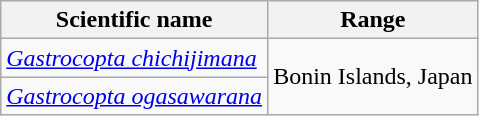<table class="wikitable">
<tr>
<th>Scientific name</th>
<th>Range</th>
</tr>
<tr>
<td><em><a href='#'>Gastrocopta chichijimana</a></em></td>
<td rowspan="2">Bonin Islands, Japan</td>
</tr>
<tr>
<td><em><a href='#'>Gastrocopta ogasawarana</a></em></td>
</tr>
</table>
